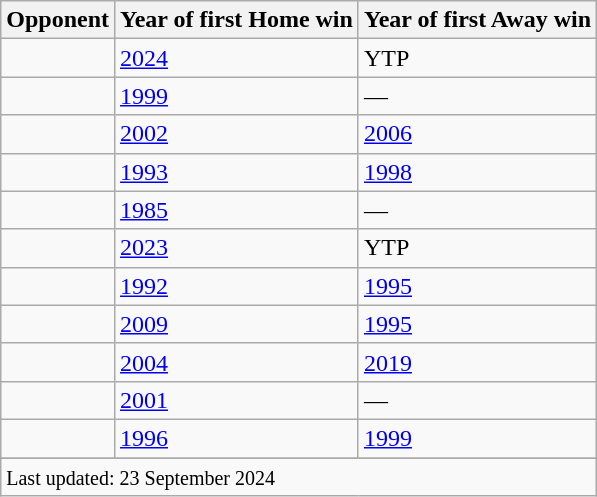<table class="wikitable plainrowheaders sortable" style=align:center;>
<tr>
<th>Opponent</th>
<th>Year of first Home win</th>
<th>Year of first Away win</th>
</tr>
<tr>
<td></td>
<td><a href='#'>2024</a></td>
<td>YTP</td>
</tr>
<tr>
<td></td>
<td><a href='#'>1999</a></td>
<td>—</td>
</tr>
<tr>
<td></td>
<td><a href='#'>2002</a></td>
<td><a href='#'>2006</a></td>
</tr>
<tr>
<td></td>
<td><a href='#'>1993</a></td>
<td><a href='#'>1998</a></td>
</tr>
<tr>
<td></td>
<td><a href='#'>1985</a></td>
<td>—</td>
</tr>
<tr>
<td></td>
<td><a href='#'>2023</a></td>
<td>YTP</td>
</tr>
<tr>
<td></td>
<td><a href='#'>1992</a></td>
<td><a href='#'>1995</a></td>
</tr>
<tr>
<td></td>
<td><a href='#'>2009</a></td>
<td><a href='#'>1995</a></td>
</tr>
<tr>
<td></td>
<td><a href='#'>2004</a></td>
<td><a href='#'>2019</a></td>
</tr>
<tr>
<td></td>
<td><a href='#'>2001</a></td>
<td>—</td>
</tr>
<tr>
<td></td>
<td><a href='#'>1996</a></td>
<td><a href='#'>1999</a></td>
</tr>
<tr>
</tr>
<tr class=sortbottom>
<td colspan=3><small>Last updated: 23 September 2024</small></td>
</tr>
</table>
